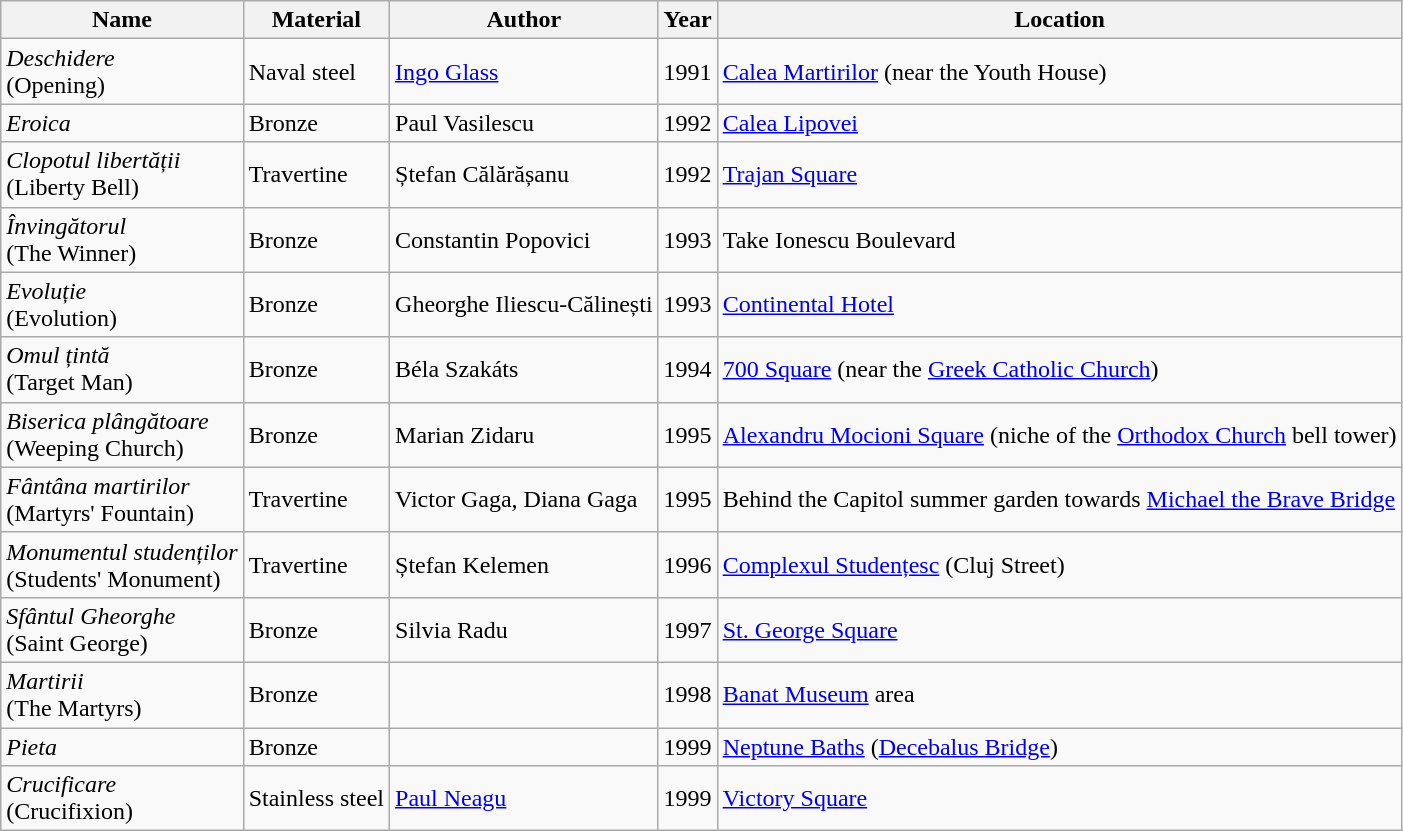<table class="wikitable">
<tr>
<th>Name</th>
<th>Material</th>
<th>Author</th>
<th>Year</th>
<th>Location</th>
</tr>
<tr>
<td><em>Deschidere</em><br>(Opening)</td>
<td>Naval steel</td>
<td><a href='#'>Ingo Glass</a></td>
<td>1991</td>
<td><a href='#'>Calea Martirilor</a> (near the Youth House)</td>
</tr>
<tr>
<td><em>Eroica</em></td>
<td>Bronze</td>
<td>Paul Vasilescu</td>
<td>1992</td>
<td><a href='#'>Calea Lipovei</a></td>
</tr>
<tr>
<td><em>Clopotul libertății</em><br>(Liberty Bell)</td>
<td>Travertine</td>
<td>Ștefan Călărășanu</td>
<td>1992</td>
<td><a href='#'>Trajan Square</a></td>
</tr>
<tr>
<td><em>Învingătorul</em><br>(The Winner)</td>
<td>Bronze</td>
<td>Constantin Popovici</td>
<td>1993</td>
<td>Take Ionescu Boulevard</td>
</tr>
<tr>
<td><em>Evoluție</em><br>(Evolution)</td>
<td>Bronze</td>
<td>Gheorghe Iliescu-Călinești</td>
<td>1993</td>
<td><a href='#'>Continental Hotel</a></td>
</tr>
<tr>
<td><em>Omul țintă</em><br>(Target Man)</td>
<td>Bronze</td>
<td>Béla Szakáts</td>
<td>1994</td>
<td><a href='#'>700 Square</a> (near the <a href='#'>Greek Catholic Church</a>)</td>
</tr>
<tr>
<td><em>Biserica plângătoare</em><br>(Weeping Church)</td>
<td>Bronze</td>
<td>Marian Zidaru</td>
<td>1995</td>
<td><a href='#'>Alexandru Mocioni Square</a> (niche of the <a href='#'>Orthodox Church</a> bell tower)</td>
</tr>
<tr>
<td><em>Fântâna martirilor</em><br>(Martyrs' Fountain)</td>
<td>Travertine</td>
<td>Victor Gaga, Diana Gaga</td>
<td>1995</td>
<td>Behind the Capitol summer garden towards <a href='#'>Michael the Brave Bridge</a></td>
</tr>
<tr>
<td><em>Monumentul studenților</em><br>(Students' Monument)</td>
<td>Travertine</td>
<td>Ștefan Kelemen</td>
<td>1996</td>
<td><a href='#'>Complexul Studențesc</a> (Cluj Street)</td>
</tr>
<tr>
<td><em>Sfântul Gheorghe</em><br>(Saint George)</td>
<td>Bronze</td>
<td>Silvia Radu</td>
<td>1997</td>
<td><a href='#'>St. George Square</a></td>
</tr>
<tr>
<td><em>Martirii</em><br>(The Martyrs)</td>
<td>Bronze</td>
<td></td>
<td>1998</td>
<td><a href='#'>Banat Museum</a> area</td>
</tr>
<tr>
<td><em>Pieta</em></td>
<td>Bronze</td>
<td></td>
<td>1999</td>
<td><a href='#'>Neptune Baths</a> (<a href='#'>Decebalus Bridge</a>)</td>
</tr>
<tr>
<td><em>Crucificare</em><br>(Crucifixion)</td>
<td>Stainless steel</td>
<td><a href='#'>Paul Neagu</a></td>
<td>1999</td>
<td><a href='#'>Victory Square</a></td>
</tr>
</table>
